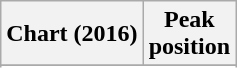<table class="wikitable sortable plainrowheaders" style="text-align:center">
<tr>
<th scope="col">Chart (2016)</th>
<th scope="col">Peak<br> position</th>
</tr>
<tr>
</tr>
<tr>
</tr>
</table>
